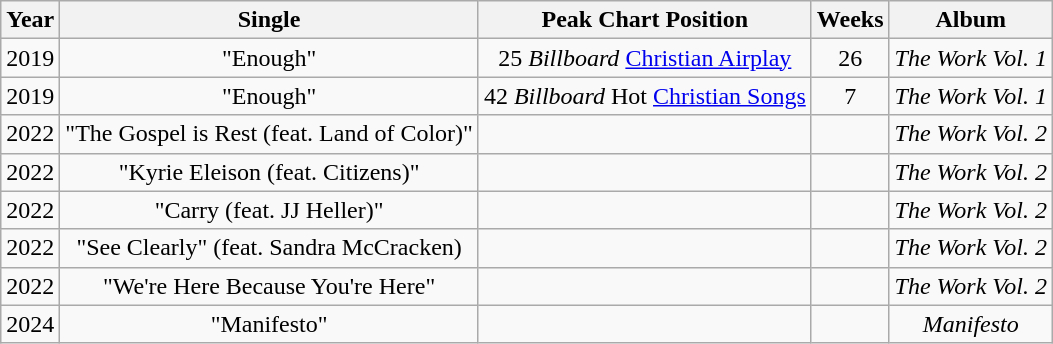<table class="wikitable plainrowheaders" style="text-align:center;">
<tr>
<th>Year</th>
<th>Single</th>
<th>Peak Chart Position</th>
<th>Weeks</th>
<th>Album</th>
</tr>
<tr>
<td>2019</td>
<td>"Enough"</td>
<td>25 <em>Billboard</em> <a href='#'>Christian Airplay</a></td>
<td>26</td>
<td><em>The Work Vol. 1</em></td>
</tr>
<tr>
<td>2019</td>
<td>"Enough"</td>
<td>42 <em>Billboard</em> Hot <a href='#'>Christian Songs</a></td>
<td>7</td>
<td><em>The Work Vol. 1</em></td>
</tr>
<tr>
<td>2022</td>
<td>"The Gospel is Rest (feat. Land of Color)"</td>
<td></td>
<td></td>
<td><em>The Work Vol. 2</em></td>
</tr>
<tr>
<td>2022</td>
<td>"Kyrie Eleison (feat. Citizens)"</td>
<td></td>
<td></td>
<td><em>The Work Vol. 2</em></td>
</tr>
<tr>
<td>2022</td>
<td>"Carry (feat. JJ Heller)"</td>
<td></td>
<td></td>
<td><em>The Work Vol. 2</em></td>
</tr>
<tr>
<td>2022</td>
<td>"See Clearly" (feat. Sandra McCracken)</td>
<td></td>
<td></td>
<td><em>The Work Vol. 2</em></td>
</tr>
<tr>
<td>2022</td>
<td>"We're Here Because You're Here"</td>
<td></td>
<td></td>
<td><em>The Work Vol. 2</em></td>
</tr>
<tr>
<td>2024</td>
<td>"Manifesto"</td>
<td></td>
<td></td>
<td><em>Manifesto</em></td>
</tr>
</table>
